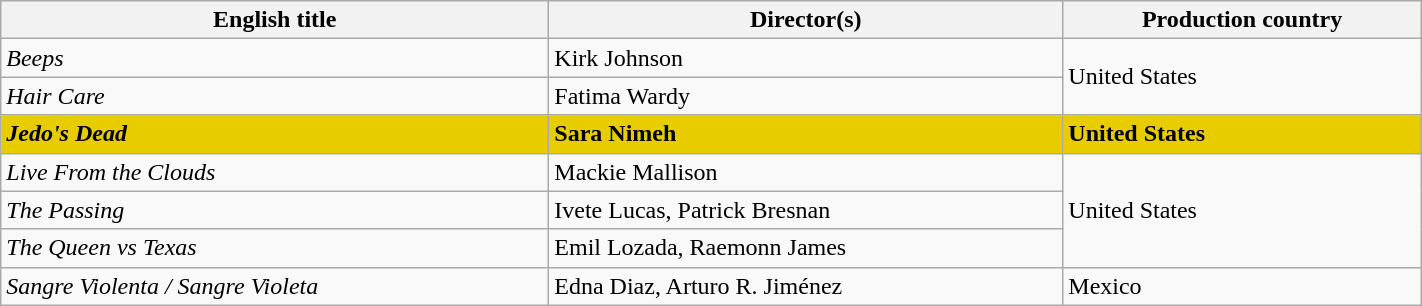<table class="wikitable plainrowheaders" style="width:75%; margin-bottom:4px">
<tr>
<th scope="col">English title</th>
<th scope="col">Director(s)</th>
<th scope="col">Production country</th>
</tr>
<tr>
<td scope="row"><em>Beeps</em></td>
<td>Kirk Johnson</td>
<td rowspan="2">United States</td>
</tr>
<tr>
<td scope="row"><em>Hair Care</em></td>
<td>Fatima Wardy</td>
</tr>
<tr style="background:#E7CD00;">
<td scope="row"><strong><em>Jedo's Dead</em></strong></td>
<td><strong>Sara Nimeh</strong></td>
<td><strong>United States</strong></td>
</tr>
<tr>
<td scope="row"><em>Live From the Clouds</em></td>
<td>Mackie Mallison</td>
<td rowspan="3">United States</td>
</tr>
<tr>
<td scope="row"><em>The Passing</em></td>
<td>Ivete Lucas, Patrick Bresnan</td>
</tr>
<tr>
<td scope="row"><em>The Queen vs Texas</em></td>
<td>Emil Lozada, Raemonn James</td>
</tr>
<tr>
<td scope="row"><em>Sangre Violenta / Sangre Violeta</em></td>
<td>Edna Diaz, Arturo R. Jiménez</td>
<td>Mexico</td>
</tr>
</table>
